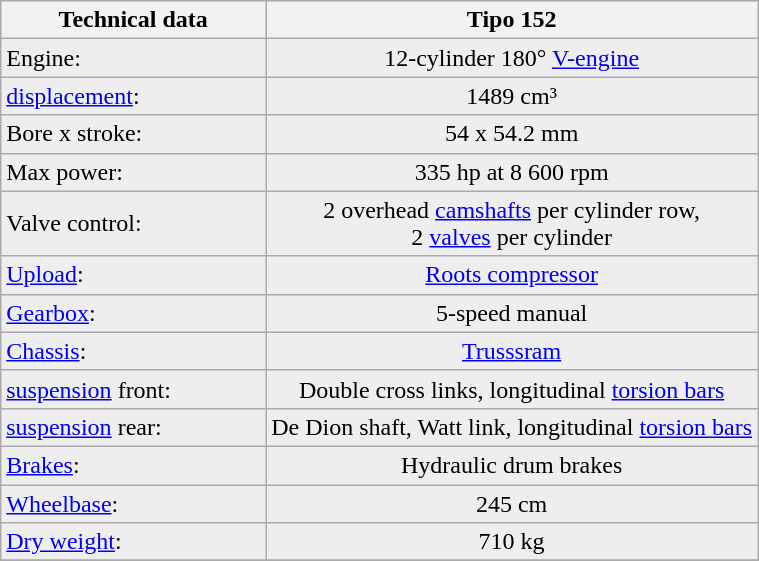<table class="prettytable">
<tr ---- bgcolor="#DDDDDD">
<th width="35%">Technical data</th>
<th width="65%">Tipo 152</th>
</tr>
<tr ---- bgcolor="#EEEEEE">
<td>Engine: </td>
<td align="center">12-cylinder 180° <a href='#'>V-engine</a></td>
</tr>
<tr ---- bgcolor="#EEEEEE">
<td><a href='#'>displacement</a>: </td>
<td align="center">1489 cm³</td>
</tr>
<tr ---- bgcolor="#EEEEEE">
<td>Bore x stroke: </td>
<td align="center">54 x 54.2 mm</td>
</tr>
<tr ---- bgcolor="#EEEEEE">
<td>Max power: </td>
<td align="center">335 hp at 8 600 rpm</td>
</tr>
<tr ---- bgcolor="#EEEEEE">
<td>Valve control: </td>
<td align="center">2 overhead <a href='#'>camshafts</a> per cylinder row,<br>2 <a href='#'>valves</a> per cylinder</td>
</tr>
<tr ---- bgcolor="#EEEEEE">
<td><a href='#'>Upload</a>: </td>
<td align="center"><a href='#'>Roots compressor</a></td>
</tr>
<tr ---- bgcolor="#EEEEEE">
<td><a href='#'>Gearbox</a>: </td>
<td align="center">5-speed manual</td>
</tr>
<tr ---- bgcolor="#EEEEEE">
<td><a href='#'>Chassis</a>: </td>
<td align="center"><a href='#'>Trusssram</a></td>
</tr>
<tr ---- bgcolor="#EEEEEE">
<td><a href='#'>suspension</a>   front: </td>
<td align="center">Double cross links, longitudinal <a href='#'>torsion bars</a></td>
</tr>
<tr ---- bgcolor="#EEEEEE">
<td><a href='#'>suspension</a>    rear: </td>
<td align="center">De Dion shaft, Watt link, longitudinal <a href='#'>torsion bars</a></td>
</tr>
<tr ---- bgcolor="#EEEEEE">
<td><a href='#'>Brakes</a>: </td>
<td align="center">Hydraulic drum brakes</td>
</tr>
<tr ---- bgcolor="#EEEEEE">
<td><a href='#'>Wheelbase</a>: </td>
<td align="center">245 cm</td>
</tr>
<tr ---- bgcolor="#EEEEEE">
<td><a href='#'>Dry weight</a>: </td>
<td align="center">710 kg</td>
</tr>
<tr ---- bgcolor="#EEEEEE">
</tr>
</table>
